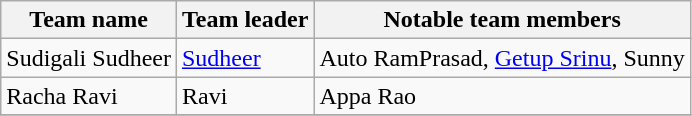<table class="wikitable">
<tr>
<th>Team name</th>
<th>Team leader</th>
<th>Notable team members</th>
</tr>
<tr>
<td>Sudigali Sudheer</td>
<td><a href='#'>Sudheer</a></td>
<td>Auto RamPrasad, <a href='#'>Getup Srinu</a>, Sunny</td>
</tr>
<tr>
<td>Racha Ravi</td>
<td>Ravi</td>
<td>Appa Rao</td>
</tr>
<tr>
</tr>
</table>
